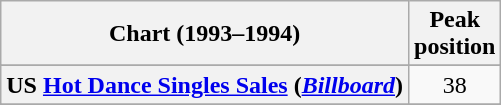<table class="wikitable sortable plainrowheaders" style="text-align:center">
<tr>
<th scope="col">Chart (1993–1994)</th>
<th scope="col">Peak<br>position</th>
</tr>
<tr>
</tr>
<tr>
<th scope="row">US <a href='#'>Hot Dance Singles Sales</a> (<em><a href='#'>Billboard</a></em>)</th>
<td>38</td>
</tr>
<tr>
</tr>
<tr>
</tr>
</table>
